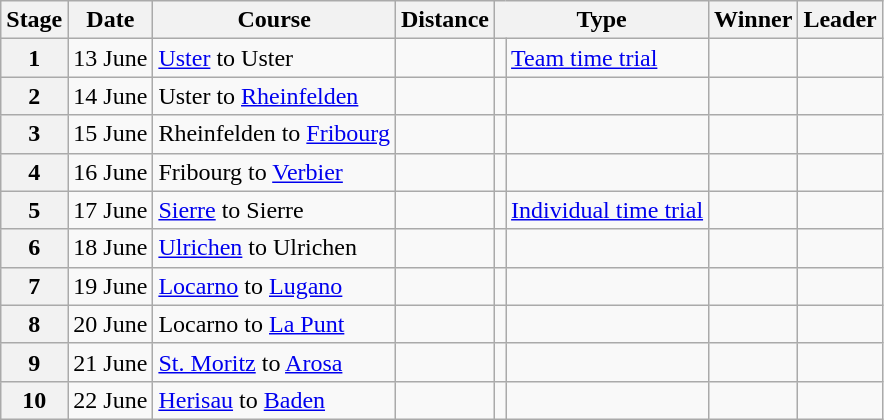<table class="wikitable">
<tr>
<th scope="col">Stage</th>
<th scope="col">Date</th>
<th scope="col">Course</th>
<th scope="col">Distance</th>
<th scope="col" colspan="2">Type</th>
<th scope="col">Winner</th>
<th>Leader</th>
</tr>
<tr>
<th scope="row">1</th>
<td style="text-align:right;">13 June</td>
<td><a href='#'>Uster</a> to Uster</td>
<td></td>
<td></td>
<td><a href='#'>Team time trial</a></td>
<td></td>
<td></td>
</tr>
<tr>
<th scope="row">2</th>
<td style="text-align:right;">14 June</td>
<td>Uster to <a href='#'>Rheinfelden</a></td>
<td></td>
<td></td>
<td></td>
<td></td>
<td></td>
</tr>
<tr>
<th scope="row">3</th>
<td style="text-align:right;">15 June</td>
<td>Rheinfelden to <a href='#'>Fribourg</a></td>
<td></td>
<td></td>
<td></td>
<td></td>
<td></td>
</tr>
<tr>
<th scope="row">4</th>
<td style="text-align:right;">16 June</td>
<td>Fribourg to <a href='#'>Verbier</a></td>
<td></td>
<td></td>
<td></td>
<td></td>
<td></td>
</tr>
<tr>
<th scope="row">5</th>
<td style="text-align:right;">17 June</td>
<td><a href='#'>Sierre</a> to Sierre</td>
<td></td>
<td></td>
<td><a href='#'>Individual time trial</a></td>
<td></td>
<td></td>
</tr>
<tr>
<th scope="row">6</th>
<td style="text-align:right;">18 June</td>
<td><a href='#'>Ulrichen</a> to Ulrichen</td>
<td></td>
<td></td>
<td></td>
<td></td>
<td></td>
</tr>
<tr>
<th scope="row">7</th>
<td style="text-align:right;">19 June</td>
<td><a href='#'>Locarno</a> to <a href='#'>Lugano</a></td>
<td></td>
<td></td>
<td></td>
<td></td>
<td></td>
</tr>
<tr>
<th scope="row">8</th>
<td style="text-align:right;">20 June</td>
<td>Locarno to <a href='#'>La Punt</a></td>
<td></td>
<td></td>
<td></td>
<td></td>
<td></td>
</tr>
<tr>
<th scope="row">9</th>
<td style="text-align:right;">21 June</td>
<td><a href='#'>St. Moritz</a> to <a href='#'>Arosa</a></td>
<td></td>
<td></td>
<td></td>
<td></td>
<td></td>
</tr>
<tr>
<th scope="row">10</th>
<td style="text-align:right;">22 June</td>
<td><a href='#'>Herisau</a> to <a href='#'>Baden</a></td>
<td></td>
<td></td>
<td></td>
<td></td>
<td></td>
</tr>
</table>
